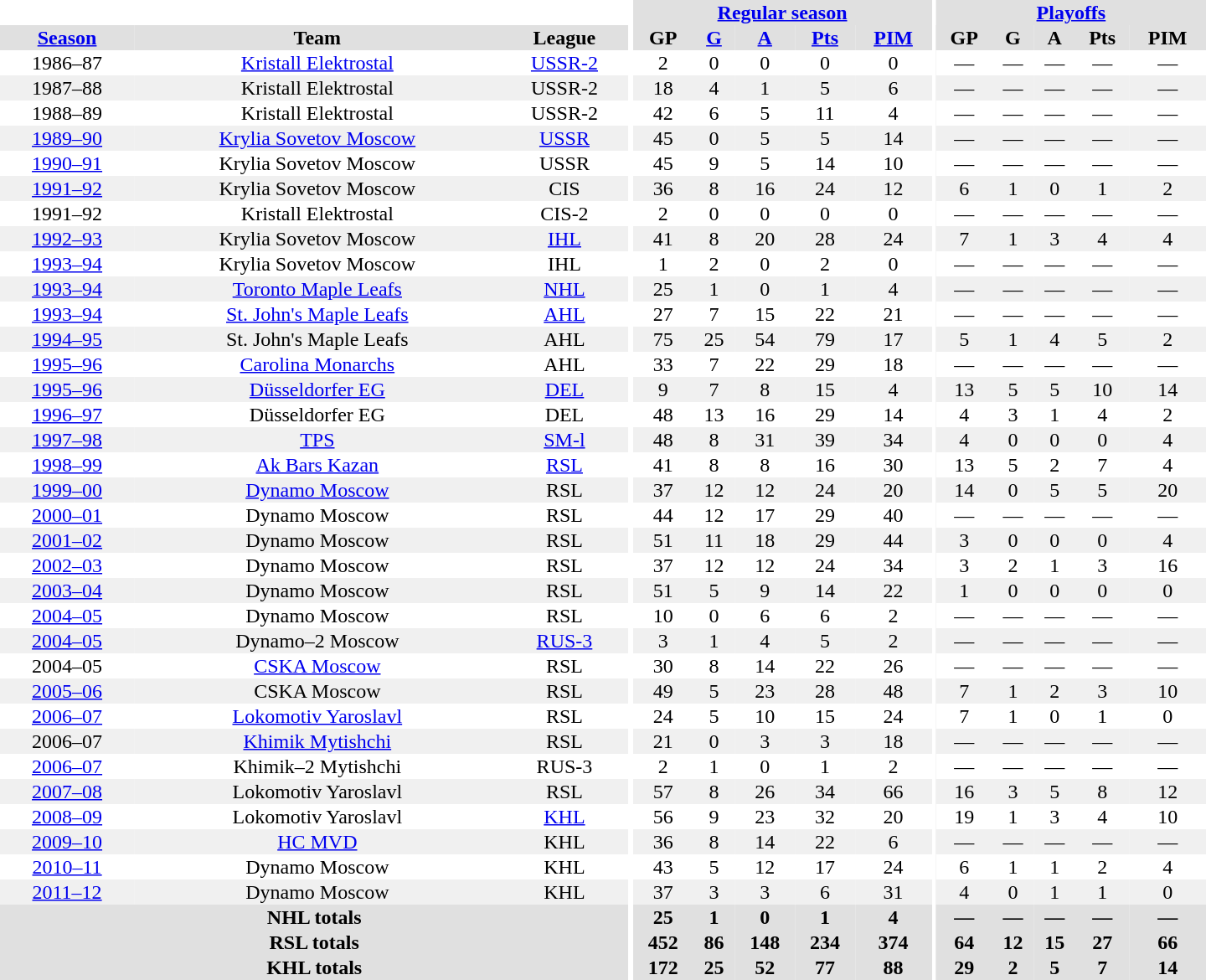<table border="0" cellpadding="1" cellspacing="0" style="text-align:center; width:60em">
<tr bgcolor="#e0e0e0">
<th colspan="3" bgcolor="#ffffff"></th>
<th rowspan="100" bgcolor="#ffffff"></th>
<th colspan="5"><a href='#'>Regular season</a></th>
<th rowspan="100" bgcolor="#ffffff"></th>
<th colspan="5"><a href='#'>Playoffs</a></th>
</tr>
<tr bgcolor="#e0e0e0">
<th><a href='#'>Season</a></th>
<th>Team</th>
<th>League</th>
<th>GP</th>
<th><a href='#'>G</a></th>
<th><a href='#'>A</a></th>
<th><a href='#'>Pts</a></th>
<th><a href='#'>PIM</a></th>
<th>GP</th>
<th>G</th>
<th>A</th>
<th>Pts</th>
<th>PIM</th>
</tr>
<tr>
<td>1986–87</td>
<td><a href='#'>Kristall Elektrostal</a></td>
<td><a href='#'>USSR-2</a></td>
<td>2</td>
<td>0</td>
<td>0</td>
<td>0</td>
<td>0</td>
<td>—</td>
<td>—</td>
<td>—</td>
<td>—</td>
<td>—</td>
</tr>
<tr bgcolor="#f0f0f0">
<td>1987–88</td>
<td>Kristall Elektrostal</td>
<td>USSR-2</td>
<td>18</td>
<td>4</td>
<td>1</td>
<td>5</td>
<td>6</td>
<td>—</td>
<td>—</td>
<td>—</td>
<td>—</td>
<td>—</td>
</tr>
<tr>
<td>1988–89</td>
<td>Kristall Elektrostal</td>
<td>USSR-2</td>
<td>42</td>
<td>6</td>
<td>5</td>
<td>11</td>
<td>4</td>
<td>—</td>
<td>—</td>
<td>—</td>
<td>—</td>
<td>—</td>
</tr>
<tr bgcolor="#f0f0f0">
<td><a href='#'>1989–90</a></td>
<td><a href='#'>Krylia Sovetov Moscow</a></td>
<td><a href='#'>USSR</a></td>
<td>45</td>
<td>0</td>
<td>5</td>
<td>5</td>
<td>14</td>
<td>—</td>
<td>—</td>
<td>—</td>
<td>—</td>
<td>—</td>
</tr>
<tr>
<td><a href='#'>1990–91</a></td>
<td>Krylia Sovetov Moscow</td>
<td>USSR</td>
<td>45</td>
<td>9</td>
<td>5</td>
<td>14</td>
<td>10</td>
<td>—</td>
<td>—</td>
<td>—</td>
<td>—</td>
<td>—</td>
</tr>
<tr bgcolor="#f0f0f0">
<td><a href='#'>1991–92</a></td>
<td>Krylia Sovetov Moscow</td>
<td>CIS</td>
<td>36</td>
<td>8</td>
<td>16</td>
<td>24</td>
<td>12</td>
<td>6</td>
<td>1</td>
<td>0</td>
<td>1</td>
<td>2</td>
</tr>
<tr>
<td>1991–92</td>
<td>Kristall Elektrostal</td>
<td>CIS-2</td>
<td>2</td>
<td>0</td>
<td>0</td>
<td>0</td>
<td>0</td>
<td>—</td>
<td>—</td>
<td>—</td>
<td>—</td>
<td>—</td>
</tr>
<tr bgcolor="#f0f0f0">
<td><a href='#'>1992–93</a></td>
<td>Krylia Sovetov Moscow</td>
<td><a href='#'>IHL</a></td>
<td>41</td>
<td>8</td>
<td>20</td>
<td>28</td>
<td>24</td>
<td>7</td>
<td>1</td>
<td>3</td>
<td>4</td>
<td>4</td>
</tr>
<tr>
<td><a href='#'>1993–94</a></td>
<td>Krylia Sovetov Moscow</td>
<td>IHL</td>
<td>1</td>
<td>2</td>
<td>0</td>
<td>2</td>
<td>0</td>
<td>—</td>
<td>—</td>
<td>—</td>
<td>—</td>
<td>—</td>
</tr>
<tr bgcolor="#f0f0f0">
<td><a href='#'>1993–94</a></td>
<td><a href='#'>Toronto Maple Leafs</a></td>
<td><a href='#'>NHL</a></td>
<td>25</td>
<td>1</td>
<td>0</td>
<td>1</td>
<td>4</td>
<td>—</td>
<td>—</td>
<td>—</td>
<td>—</td>
<td>—</td>
</tr>
<tr>
<td><a href='#'>1993–94</a></td>
<td><a href='#'>St. John's Maple Leafs</a></td>
<td><a href='#'>AHL</a></td>
<td>27</td>
<td>7</td>
<td>15</td>
<td>22</td>
<td>21</td>
<td>—</td>
<td>—</td>
<td>—</td>
<td>—</td>
<td>—</td>
</tr>
<tr bgcolor="#f0f0f0">
<td><a href='#'>1994–95</a></td>
<td>St. John's Maple Leafs</td>
<td>AHL</td>
<td>75</td>
<td>25</td>
<td>54</td>
<td>79</td>
<td>17</td>
<td>5</td>
<td>1</td>
<td>4</td>
<td>5</td>
<td>2</td>
</tr>
<tr>
<td><a href='#'>1995–96</a></td>
<td><a href='#'>Carolina Monarchs</a></td>
<td>AHL</td>
<td>33</td>
<td>7</td>
<td>22</td>
<td>29</td>
<td>18</td>
<td>—</td>
<td>—</td>
<td>—</td>
<td>—</td>
<td>—</td>
</tr>
<tr bgcolor="#f0f0f0">
<td><a href='#'>1995–96</a></td>
<td><a href='#'>Düsseldorfer EG</a></td>
<td><a href='#'>DEL</a></td>
<td>9</td>
<td>7</td>
<td>8</td>
<td>15</td>
<td>4</td>
<td>13</td>
<td>5</td>
<td>5</td>
<td>10</td>
<td>14</td>
</tr>
<tr>
<td><a href='#'>1996–97</a></td>
<td>Düsseldorfer EG</td>
<td>DEL</td>
<td>48</td>
<td>13</td>
<td>16</td>
<td>29</td>
<td>14</td>
<td>4</td>
<td>3</td>
<td>1</td>
<td>4</td>
<td>2</td>
</tr>
<tr bgcolor="#f0f0f0">
<td><a href='#'>1997–98</a></td>
<td><a href='#'>TPS</a></td>
<td><a href='#'>SM-l</a></td>
<td>48</td>
<td>8</td>
<td>31</td>
<td>39</td>
<td>34</td>
<td>4</td>
<td>0</td>
<td>0</td>
<td>0</td>
<td>4</td>
</tr>
<tr>
<td><a href='#'>1998–99</a></td>
<td><a href='#'>Ak Bars Kazan</a></td>
<td><a href='#'>RSL</a></td>
<td>41</td>
<td>8</td>
<td>8</td>
<td>16</td>
<td>30</td>
<td>13</td>
<td>5</td>
<td>2</td>
<td>7</td>
<td>4</td>
</tr>
<tr bgcolor="#f0f0f0">
<td><a href='#'>1999–00</a></td>
<td><a href='#'>Dynamo Moscow</a></td>
<td>RSL</td>
<td>37</td>
<td>12</td>
<td>12</td>
<td>24</td>
<td>20</td>
<td>14</td>
<td>0</td>
<td>5</td>
<td>5</td>
<td>20</td>
</tr>
<tr>
<td><a href='#'>2000–01</a></td>
<td>Dynamo Moscow</td>
<td>RSL</td>
<td>44</td>
<td>12</td>
<td>17</td>
<td>29</td>
<td>40</td>
<td>—</td>
<td>—</td>
<td>—</td>
<td>—</td>
<td>—</td>
</tr>
<tr bgcolor="#f0f0f0">
<td><a href='#'>2001–02</a></td>
<td>Dynamo Moscow</td>
<td>RSL</td>
<td>51</td>
<td>11</td>
<td>18</td>
<td>29</td>
<td>44</td>
<td>3</td>
<td>0</td>
<td>0</td>
<td>0</td>
<td>4</td>
</tr>
<tr>
<td><a href='#'>2002–03</a></td>
<td>Dynamo Moscow</td>
<td>RSL</td>
<td>37</td>
<td>12</td>
<td>12</td>
<td>24</td>
<td>34</td>
<td>3</td>
<td>2</td>
<td>1</td>
<td>3</td>
<td>16</td>
</tr>
<tr bgcolor="#f0f0f0">
<td><a href='#'>2003–04</a></td>
<td>Dynamo Moscow</td>
<td>RSL</td>
<td>51</td>
<td>5</td>
<td>9</td>
<td>14</td>
<td>22</td>
<td>1</td>
<td>0</td>
<td>0</td>
<td>0</td>
<td>0</td>
</tr>
<tr>
<td><a href='#'>2004–05</a></td>
<td>Dynamo Moscow</td>
<td>RSL</td>
<td>10</td>
<td>0</td>
<td>6</td>
<td>6</td>
<td>2</td>
<td>—</td>
<td>—</td>
<td>—</td>
<td>—</td>
<td>—</td>
</tr>
<tr bgcolor="#f0f0f0">
<td><a href='#'>2004–05</a></td>
<td>Dynamo–2 Moscow</td>
<td><a href='#'>RUS-3</a></td>
<td>3</td>
<td>1</td>
<td>4</td>
<td>5</td>
<td>2</td>
<td>—</td>
<td>—</td>
<td>—</td>
<td>—</td>
<td>—</td>
</tr>
<tr>
<td>2004–05</td>
<td><a href='#'>CSKA Moscow</a></td>
<td>RSL</td>
<td>30</td>
<td>8</td>
<td>14</td>
<td>22</td>
<td>26</td>
<td>—</td>
<td>—</td>
<td>—</td>
<td>—</td>
<td>—</td>
</tr>
<tr bgcolor="#f0f0f0">
<td><a href='#'>2005–06</a></td>
<td>CSKA Moscow</td>
<td>RSL</td>
<td>49</td>
<td>5</td>
<td>23</td>
<td>28</td>
<td>48</td>
<td>7</td>
<td>1</td>
<td>2</td>
<td>3</td>
<td>10</td>
</tr>
<tr>
<td><a href='#'>2006–07</a></td>
<td><a href='#'>Lokomotiv Yaroslavl</a></td>
<td>RSL</td>
<td>24</td>
<td>5</td>
<td>10</td>
<td>15</td>
<td>24</td>
<td>7</td>
<td>1</td>
<td>0</td>
<td>1</td>
<td>0</td>
</tr>
<tr bgcolor="#f0f0f0">
<td>2006–07</td>
<td><a href='#'>Khimik Mytishchi</a></td>
<td>RSL</td>
<td>21</td>
<td>0</td>
<td>3</td>
<td>3</td>
<td>18</td>
<td>—</td>
<td>—</td>
<td>—</td>
<td>—</td>
<td>—</td>
</tr>
<tr>
<td><a href='#'>2006–07</a></td>
<td>Khimik–2 Mytishchi</td>
<td>RUS-3</td>
<td>2</td>
<td>1</td>
<td>0</td>
<td>1</td>
<td>2</td>
<td>—</td>
<td>—</td>
<td>—</td>
<td>—</td>
<td>—</td>
</tr>
<tr bgcolor="#f0f0f0">
<td><a href='#'>2007–08</a></td>
<td>Lokomotiv Yaroslavl</td>
<td>RSL</td>
<td>57</td>
<td>8</td>
<td>26</td>
<td>34</td>
<td>66</td>
<td>16</td>
<td>3</td>
<td>5</td>
<td>8</td>
<td>12</td>
</tr>
<tr>
<td><a href='#'>2008–09</a></td>
<td>Lokomotiv Yaroslavl</td>
<td><a href='#'>KHL</a></td>
<td>56</td>
<td>9</td>
<td>23</td>
<td>32</td>
<td>20</td>
<td>19</td>
<td>1</td>
<td>3</td>
<td>4</td>
<td>10</td>
</tr>
<tr bgcolor="#f0f0f0">
<td><a href='#'>2009–10</a></td>
<td><a href='#'>HC MVD</a></td>
<td>KHL</td>
<td>36</td>
<td>8</td>
<td>14</td>
<td>22</td>
<td>6</td>
<td>—</td>
<td>—</td>
<td>—</td>
<td>—</td>
<td>—</td>
</tr>
<tr>
<td><a href='#'>2010–11</a></td>
<td>Dynamo Moscow</td>
<td>KHL</td>
<td>43</td>
<td>5</td>
<td>12</td>
<td>17</td>
<td>24</td>
<td>6</td>
<td>1</td>
<td>1</td>
<td>2</td>
<td>4</td>
</tr>
<tr bgcolor="#f0f0f0">
<td><a href='#'>2011–12</a></td>
<td>Dynamo Moscow</td>
<td>KHL</td>
<td>37</td>
<td>3</td>
<td>3</td>
<td>6</td>
<td>31</td>
<td>4</td>
<td>0</td>
<td>1</td>
<td>1</td>
<td>0</td>
</tr>
<tr bgcolor="#e0e0e0">
<th colspan="3">NHL totals</th>
<th>25</th>
<th>1</th>
<th>0</th>
<th>1</th>
<th>4</th>
<th>—</th>
<th>—</th>
<th>—</th>
<th>—</th>
<th>—</th>
</tr>
<tr bgcolor="#e0e0e0">
<th colspan="3">RSL totals</th>
<th>452</th>
<th>86</th>
<th>148</th>
<th>234</th>
<th>374</th>
<th>64</th>
<th>12</th>
<th>15</th>
<th>27</th>
<th>66</th>
</tr>
<tr bgcolor="#e0e0e0">
<th colspan="3">KHL totals</th>
<th>172</th>
<th>25</th>
<th>52</th>
<th>77</th>
<th>88</th>
<th>29</th>
<th>2</th>
<th>5</th>
<th>7</th>
<th>14</th>
</tr>
</table>
